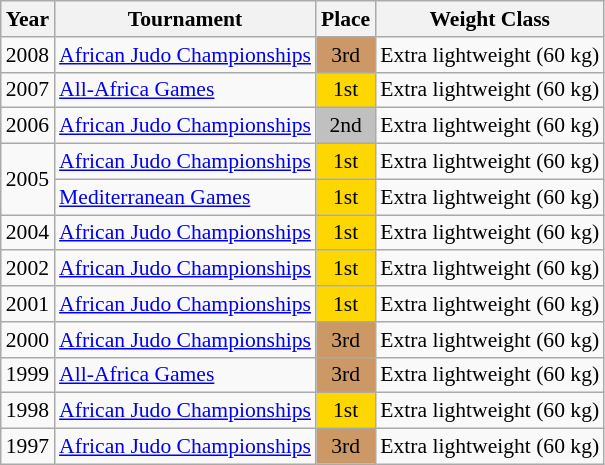<table class="wikitable" style="border-collapse: collapse; font-size: 90%;">
<tr>
<th>Year</th>
<th>Tournament</th>
<th>Place</th>
<th>Weight Class</th>
</tr>
<tr>
<td>2008</td>
<td><a href='#'>African Judo Championships</a></td>
<td bgcolor="cc9966" align="center">3rd</td>
<td>Extra lightweight (60 kg)</td>
</tr>
<tr>
<td>2007</td>
<td><a href='#'>All-Africa Games</a></td>
<td bgcolor="gold" align="center">1st</td>
<td>Extra lightweight (60 kg)</td>
</tr>
<tr>
<td>2006</td>
<td><a href='#'>African Judo Championships</a></td>
<td bgcolor="silver" align="center">2nd</td>
<td>Extra lightweight (60 kg)</td>
</tr>
<tr>
<td rowspan=2>2005</td>
<td><a href='#'>African Judo Championships</a></td>
<td bgcolor="gold" align="center">1st</td>
<td>Extra lightweight (60 kg)</td>
</tr>
<tr>
<td><a href='#'>Mediterranean Games</a></td>
<td bgcolor="gold" align="center">1st</td>
<td>Extra lightweight (60 kg)</td>
</tr>
<tr>
<td>2004</td>
<td><a href='#'>African Judo Championships</a></td>
<td bgcolor="gold" align="center">1st</td>
<td>Extra lightweight (60 kg)</td>
</tr>
<tr>
<td>2002</td>
<td><a href='#'>African Judo Championships</a></td>
<td bgcolor="gold" align="center">1st</td>
<td>Extra lightweight (60 kg)</td>
</tr>
<tr>
<td>2001</td>
<td><a href='#'>African Judo Championships</a></td>
<td bgcolor="gold" align="center">1st</td>
<td>Extra lightweight (60 kg)</td>
</tr>
<tr>
<td>2000</td>
<td><a href='#'>African Judo Championships</a></td>
<td bgcolor="cc9966" align="center">3rd</td>
<td>Extra lightweight (60 kg)</td>
</tr>
<tr>
<td>1999</td>
<td><a href='#'>All-Africa Games</a></td>
<td bgcolor="cc9966" align="center">3rd</td>
<td>Extra lightweight (60 kg)</td>
</tr>
<tr>
<td>1998</td>
<td><a href='#'>African Judo Championships</a></td>
<td bgcolor="gold" align="center">1st</td>
<td>Extra lightweight (60 kg)</td>
</tr>
<tr>
<td>1997</td>
<td><a href='#'>African Judo Championships</a></td>
<td bgcolor="cc9966" align="center">3rd</td>
<td>Extra lightweight (60 kg)</td>
</tr>
</table>
